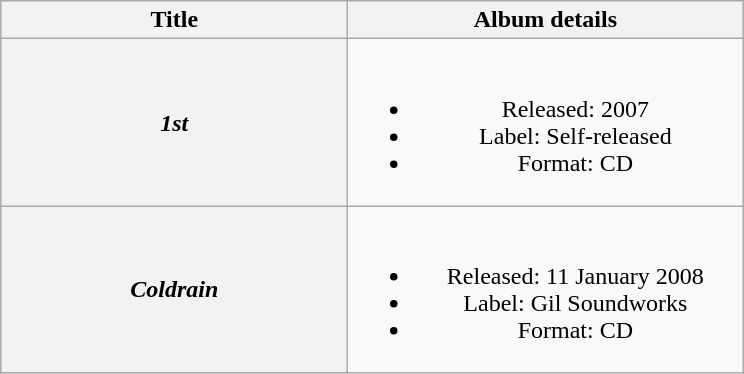<table class="wikitable plainrowheaders" style="text-align:center;">
<tr>
<th scope="col" style="width:14em;">Title</th>
<th scope="col" style="width:16em;">Album details</th>
</tr>
<tr>
<th scope="row"><em>1st</em></th>
<td><br><ul><li>Released: 2007</li><li>Label: Self-released</li><li>Format: CD</li></ul></td>
</tr>
<tr>
<th scope="row"><em>Coldrain</em></th>
<td><br><ul><li>Released: 11 January 2008</li><li>Label: Gil Soundworks</li><li>Format: CD</li></ul></td>
</tr>
</table>
